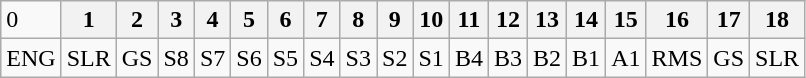<table class="wikitable">
<tr>
<td>0</td>
<th>1</th>
<th>2</th>
<th><strong>3</strong></th>
<th>4</th>
<th><strong>5</strong></th>
<th>6</th>
<th>7</th>
<th>8</th>
<th>9</th>
<th>10</th>
<th>11</th>
<th>12</th>
<th>13</th>
<th>14</th>
<th>15</th>
<th>16</th>
<th>17</th>
<th>18</th>
</tr>
<tr>
<td>ENG</td>
<td>SLR</td>
<td>GS</td>
<td>S8</td>
<td>S7</td>
<td>S6</td>
<td>S5</td>
<td>S4</td>
<td>S3</td>
<td>S2</td>
<td>S1</td>
<td>B4</td>
<td>B3</td>
<td>B2</td>
<td>B1</td>
<td>A1</td>
<td>RMS</td>
<td>GS</td>
<td>SLR</td>
</tr>
</table>
